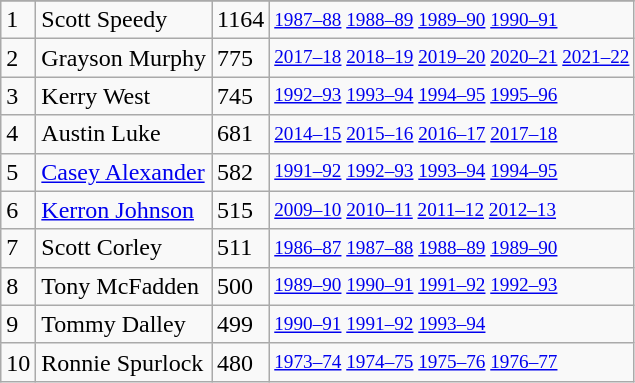<table class="wikitable">
<tr>
</tr>
<tr>
<td>1</td>
<td>Scott Speedy</td>
<td>1164</td>
<td style="font-size:80%;"><a href='#'>1987–88</a> <a href='#'>1988–89</a> <a href='#'>1989–90</a> <a href='#'>1990–91</a></td>
</tr>
<tr>
<td>2</td>
<td>Grayson Murphy</td>
<td>775</td>
<td style="font-size:80%;"><a href='#'>2017–18</a> <a href='#'>2018–19</a> <a href='#'>2019–20</a> <a href='#'>2020–21</a> <a href='#'>2021–22</a></td>
</tr>
<tr>
<td>3</td>
<td>Kerry West</td>
<td>745</td>
<td style="font-size:80%;"><a href='#'>1992–93</a> <a href='#'>1993–94</a> <a href='#'>1994–95</a> <a href='#'>1995–96</a></td>
</tr>
<tr>
<td>4</td>
<td>Austin Luke</td>
<td>681</td>
<td style="font-size:80%;"><a href='#'>2014–15</a> <a href='#'>2015–16</a> <a href='#'>2016–17</a> <a href='#'>2017–18</a></td>
</tr>
<tr>
<td>5</td>
<td><a href='#'>Casey Alexander</a></td>
<td>582</td>
<td style="font-size:80%;"><a href='#'>1991–92</a> <a href='#'>1992–93</a> <a href='#'>1993–94</a> <a href='#'>1994–95</a></td>
</tr>
<tr>
<td>6</td>
<td><a href='#'>Kerron Johnson</a></td>
<td>515</td>
<td style="font-size:80%;"><a href='#'>2009–10</a> <a href='#'>2010–11</a> <a href='#'>2011–12</a> <a href='#'>2012–13</a></td>
</tr>
<tr>
<td>7</td>
<td>Scott Corley</td>
<td>511</td>
<td style="font-size:80%;"><a href='#'>1986–87</a> <a href='#'>1987–88</a> <a href='#'>1988–89</a> <a href='#'>1989–90</a></td>
</tr>
<tr>
<td>8</td>
<td>Tony McFadden</td>
<td>500</td>
<td style="font-size:80%;"><a href='#'>1989–90</a> <a href='#'>1990–91</a> <a href='#'>1991–92</a> <a href='#'>1992–93</a></td>
</tr>
<tr>
<td>9</td>
<td>Tommy Dalley</td>
<td>499</td>
<td style="font-size:80%;"><a href='#'>1990–91</a> <a href='#'>1991–92</a> <a href='#'>1993–94</a></td>
</tr>
<tr>
<td>10</td>
<td>Ronnie Spurlock</td>
<td>480</td>
<td style="font-size:80%;"><a href='#'>1973–74</a> <a href='#'>1974–75</a> <a href='#'>1975–76</a> <a href='#'>1976–77</a></td>
</tr>
</table>
